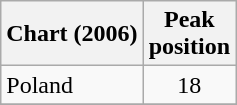<table class="wikitable sortable">
<tr>
<th>Chart (2006)</th>
<th>Peak<br>position</th>
</tr>
<tr>
<td>Poland</td>
<td style="text-align:center;">18</td>
</tr>
<tr>
</tr>
</table>
